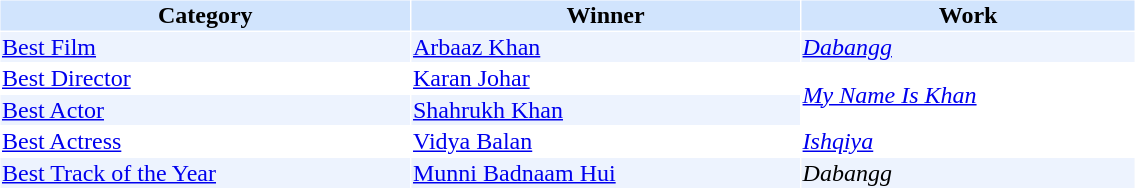<table cellspacing="1" cellpadding="1" border="0" width="60%">
<tr bgcolor="#d1e4fd">
<th>Category</th>
<th>Winner</th>
<th>Work</th>
</tr>
<tr bgcolor=#edf3fe>
<td><a href='#'>Best Film</a></td>
<td><a href='#'>Arbaaz Khan</a></td>
<td><em><a href='#'>Dabangg</a></em></td>
</tr>
<tr>
<td><a href='#'>Best Director</a></td>
<td><a href='#'>Karan Johar</a></td>
<td rowspan="2"><em><a href='#'>My Name Is Khan</a></em></td>
</tr>
<tr bgcolor=#edf3fe>
<td><a href='#'>Best Actor</a></td>
<td><a href='#'>Shahrukh Khan</a></td>
</tr>
<tr>
<td><a href='#'>Best Actress</a></td>
<td><a href='#'>Vidya Balan</a></td>
<td><em><a href='#'>Ishqiya</a></em></td>
</tr>
<tr bgcolor=#edf3fe>
<td><a href='#'>Best Track of the Year</a></td>
<td><a href='#'>Munni Badnaam Hui</a></td>
<td><em>Dabangg</em></td>
</tr>
</table>
